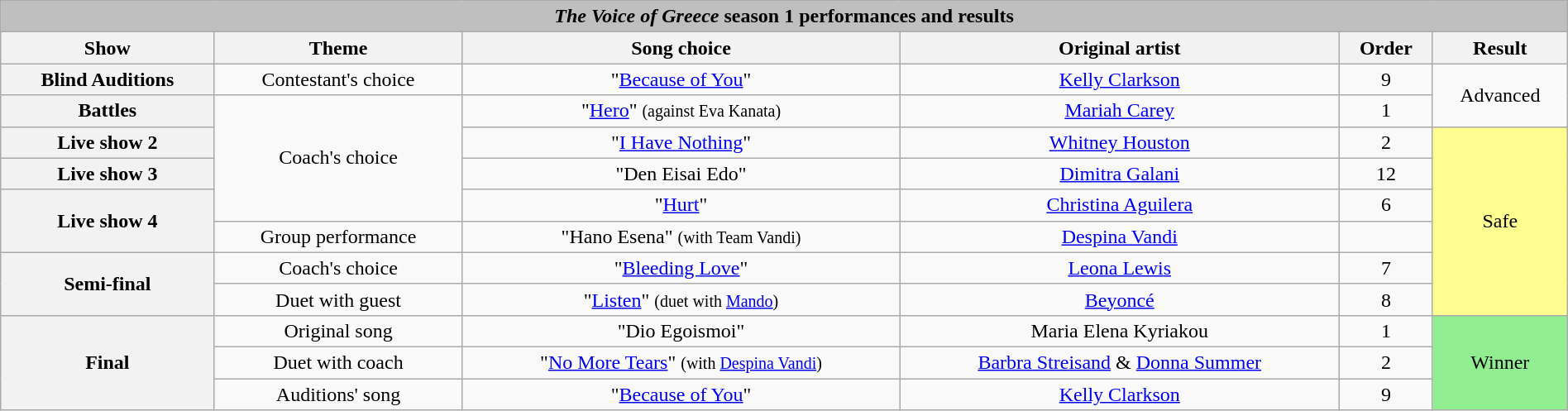<table class="wikitable collapsible" style="width:100%; margin:1em auto 1em auto; text-align:center;">
<tr>
<th colspan="6" style="background:#BFBFBF;"><em>The Voice of Greece</em> season 1 performances and results</th>
</tr>
<tr>
<th>Show</th>
<th>Theme</th>
<th>Song choice</th>
<th>Original artist</th>
<th>Order</th>
<th>Result</th>
</tr>
<tr>
<th>Blind Auditions</th>
<td>Contestant's choice</td>
<td>"<a href='#'>Because of You</a>"</td>
<td><a href='#'>Kelly Clarkson</a></td>
<td>9</td>
<td rowspan="2">Advanced</td>
</tr>
<tr>
<th>Battles</th>
<td rowspan="4">Coach's choice</td>
<td>"<a href='#'>Hero</a>" <small>(against Eva Kanata)</small></td>
<td><a href='#'>Mariah Carey</a></td>
<td>1</td>
</tr>
<tr>
<th>Live show 2</th>
<td>"<a href='#'>I Have Nothing</a>"</td>
<td><a href='#'>Whitney Houston</a></td>
<td>2</td>
<td rowspan="6" style="background:#fdfc8f;">Safe</td>
</tr>
<tr>
<th>Live show 3</th>
<td>"Den Eisai Edo"</td>
<td><a href='#'>Dimitra Galani</a></td>
<td>12</td>
</tr>
<tr>
<th rowspan="2">Live show 4</th>
<td>"<a href='#'>Hurt</a>"</td>
<td><a href='#'>Christina Aguilera</a></td>
<td>6</td>
</tr>
<tr>
<td>Group performance</td>
<td>"Hano Esena" <small>(with Team Vandi)</small></td>
<td><a href='#'>Despina Vandi</a></td>
<td></td>
</tr>
<tr>
<th rowspan="2">Semi-final</th>
<td>Coach's choice</td>
<td>"<a href='#'>Bleeding Love</a>"</td>
<td><a href='#'>Leona Lewis</a></td>
<td>7</td>
</tr>
<tr>
<td>Duet with guest</td>
<td>"<a href='#'>Listen</a>" <small>(duet with <a href='#'>Mando</a>)</small></td>
<td><a href='#'>Beyoncé</a></td>
<td>8</td>
</tr>
<tr>
<th rowspan="3">Final</th>
<td>Original song</td>
<td>"Dio Egoismoi"</td>
<td>Maria Elena Kyriakou</td>
<td>1</td>
<td rowspan="3" style="background:lightgreen;">Winner</td>
</tr>
<tr>
<td>Duet with coach</td>
<td>"<a href='#'>No More Tears</a>" <small>(with <a href='#'>Despina Vandi</a>)</small></td>
<td><a href='#'>Barbra Streisand</a> & <a href='#'>Donna Summer</a></td>
<td>2</td>
</tr>
<tr>
<td>Auditions' song</td>
<td>"<a href='#'>Because of You</a>"</td>
<td><a href='#'>Kelly Clarkson</a></td>
<td>9</td>
</tr>
</table>
